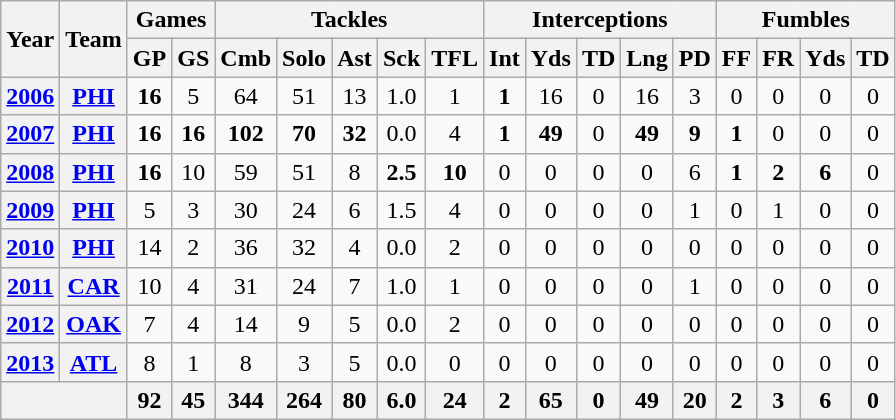<table class="wikitable" style="text-align:center">
<tr>
<th rowspan="2">Year</th>
<th rowspan="2">Team</th>
<th colspan="2">Games</th>
<th colspan="5">Tackles</th>
<th colspan="5">Interceptions</th>
<th colspan="4">Fumbles</th>
</tr>
<tr>
<th>GP</th>
<th>GS</th>
<th>Cmb</th>
<th>Solo</th>
<th>Ast</th>
<th>Sck</th>
<th>TFL</th>
<th>Int</th>
<th>Yds</th>
<th>TD</th>
<th>Lng</th>
<th>PD</th>
<th>FF</th>
<th>FR</th>
<th>Yds</th>
<th>TD</th>
</tr>
<tr>
<th><a href='#'>2006</a></th>
<th><a href='#'>PHI</a></th>
<td><strong>16</strong></td>
<td>5</td>
<td>64</td>
<td>51</td>
<td>13</td>
<td>1.0</td>
<td>1</td>
<td><strong>1</strong></td>
<td>16</td>
<td>0</td>
<td>16</td>
<td>3</td>
<td>0</td>
<td>0</td>
<td>0</td>
<td>0</td>
</tr>
<tr>
<th><a href='#'>2007</a></th>
<th><a href='#'>PHI</a></th>
<td><strong>16</strong></td>
<td><strong>16</strong></td>
<td><strong>102</strong></td>
<td><strong>70</strong></td>
<td><strong>32</strong></td>
<td>0.0</td>
<td>4</td>
<td><strong>1</strong></td>
<td><strong>49</strong></td>
<td>0</td>
<td><strong>49</strong></td>
<td><strong>9</strong></td>
<td><strong>1</strong></td>
<td>0</td>
<td>0</td>
<td>0</td>
</tr>
<tr>
<th><a href='#'>2008</a></th>
<th><a href='#'>PHI</a></th>
<td><strong>16</strong></td>
<td>10</td>
<td>59</td>
<td>51</td>
<td>8</td>
<td><strong>2.5</strong></td>
<td><strong>10</strong></td>
<td>0</td>
<td>0</td>
<td>0</td>
<td>0</td>
<td>6</td>
<td><strong>1</strong></td>
<td><strong>2</strong></td>
<td><strong>6</strong></td>
<td>0</td>
</tr>
<tr>
<th><a href='#'>2009</a></th>
<th><a href='#'>PHI</a></th>
<td>5</td>
<td>3</td>
<td>30</td>
<td>24</td>
<td>6</td>
<td>1.5</td>
<td>4</td>
<td>0</td>
<td>0</td>
<td>0</td>
<td>0</td>
<td>1</td>
<td>0</td>
<td>1</td>
<td>0</td>
<td>0</td>
</tr>
<tr>
<th><a href='#'>2010</a></th>
<th><a href='#'>PHI</a></th>
<td>14</td>
<td>2</td>
<td>36</td>
<td>32</td>
<td>4</td>
<td>0.0</td>
<td>2</td>
<td>0</td>
<td>0</td>
<td>0</td>
<td>0</td>
<td>0</td>
<td>0</td>
<td>0</td>
<td>0</td>
<td>0</td>
</tr>
<tr>
<th><a href='#'>2011</a></th>
<th><a href='#'>CAR</a></th>
<td>10</td>
<td>4</td>
<td>31</td>
<td>24</td>
<td>7</td>
<td>1.0</td>
<td>1</td>
<td>0</td>
<td>0</td>
<td>0</td>
<td>0</td>
<td>1</td>
<td>0</td>
<td>0</td>
<td>0</td>
<td>0</td>
</tr>
<tr>
<th><a href='#'>2012</a></th>
<th><a href='#'>OAK</a></th>
<td>7</td>
<td>4</td>
<td>14</td>
<td>9</td>
<td>5</td>
<td>0.0</td>
<td>2</td>
<td>0</td>
<td>0</td>
<td>0</td>
<td>0</td>
<td>0</td>
<td>0</td>
<td>0</td>
<td>0</td>
<td>0</td>
</tr>
<tr>
<th><a href='#'>2013</a></th>
<th><a href='#'>ATL</a></th>
<td>8</td>
<td>1</td>
<td>8</td>
<td>3</td>
<td>5</td>
<td>0.0</td>
<td>0</td>
<td>0</td>
<td>0</td>
<td>0</td>
<td>0</td>
<td>0</td>
<td>0</td>
<td>0</td>
<td>0</td>
<td>0</td>
</tr>
<tr>
<th colspan="2"></th>
<th>92</th>
<th>45</th>
<th>344</th>
<th>264</th>
<th>80</th>
<th>6.0</th>
<th>24</th>
<th>2</th>
<th>65</th>
<th>0</th>
<th>49</th>
<th>20</th>
<th>2</th>
<th>3</th>
<th>6</th>
<th>0</th>
</tr>
</table>
